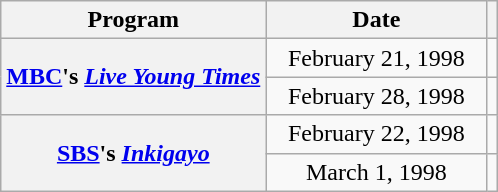<table class="wikitable plainrowheaders" style="text-align:center">
<tr>
<th>Program</th>
<th width="140">Date</th>
<th class="unsortable"></th>
</tr>
<tr>
<th scope="row" rowspan="2"><a href='#'>MBC</a>'s <em><a href='#'>Live Young Times</a></em></th>
<td>February 21, 1998</td>
<td></td>
</tr>
<tr>
<td>February 28, 1998</td>
<td></td>
</tr>
<tr>
<th scope="row" rowspan="2"><a href='#'>SBS</a>'s <em><a href='#'>Inkigayo</a></em></th>
<td>February 22, 1998</td>
<td></td>
</tr>
<tr>
<td>March 1, 1998</td>
<td></td>
</tr>
</table>
